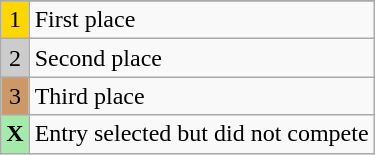<table class="wikitable">
<tr>
</tr>
<tr>
<td style="text-align:center; background-color:#FFD700;">1</td>
<td>First place</td>
</tr>
<tr>
<td style="text-align:center; background-color:#CCC;">2</td>
<td>Second place</td>
</tr>
<tr>
<td style="text-align:center; background-color:#C96;">3</td>
<td>Third place</td>
</tr>
<tr>
<td style="text-align:center; background-color:#A4EAA9;"><strong>X</strong></td>
<td>Entry selected but did not compete<br></td>
</tr>
</table>
